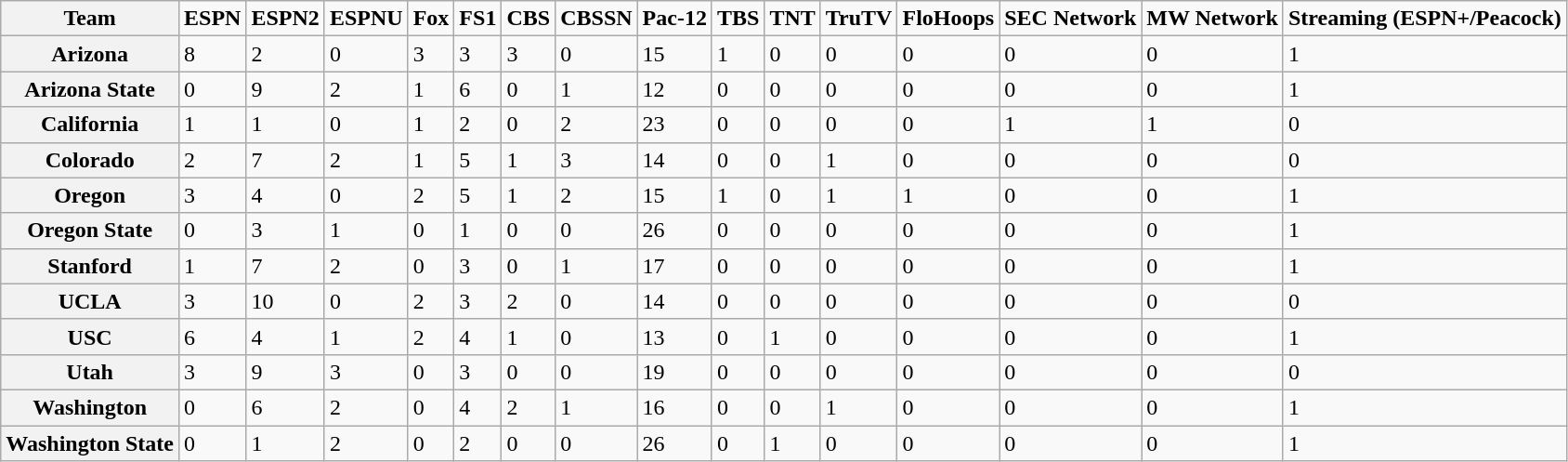<table class="wikitable">
<tr>
<th>Team</th>
<td><strong>ESPN</strong></td>
<td><strong>ESPN2</strong></td>
<td><strong>ESPNU</strong></td>
<td><strong>Fox</strong></td>
<td><strong>FS1</strong></td>
<td><strong>CBS</strong></td>
<td><strong>CBSSN</strong></td>
<td><strong>Pac-12</strong></td>
<td><strong>TBS</strong></td>
<td><strong>TNT</strong></td>
<td><strong>TruTV</strong></td>
<td><strong>FloHoops</strong></td>
<td><strong>SEC Network</strong></td>
<td><strong>MW Network</strong></td>
<td><strong>Streaming (ESPN+/Peacock)</strong></td>
</tr>
<tr>
<th style=>Arizona</th>
<td>8</td>
<td>2</td>
<td>0</td>
<td>3</td>
<td>3</td>
<td>3</td>
<td>0</td>
<td>15</td>
<td>1</td>
<td>0</td>
<td>0</td>
<td>0</td>
<td>0</td>
<td>0</td>
<td>1</td>
</tr>
<tr>
<th style=>Arizona State</th>
<td>0</td>
<td>9</td>
<td>2</td>
<td>1</td>
<td>6</td>
<td>0</td>
<td>1</td>
<td>12</td>
<td>0</td>
<td>0</td>
<td>0</td>
<td>0</td>
<td>0</td>
<td>0</td>
<td>1</td>
</tr>
<tr>
<th style=>California</th>
<td>1</td>
<td>1</td>
<td>0</td>
<td>1</td>
<td>2</td>
<td>0</td>
<td>2</td>
<td>23</td>
<td>0</td>
<td>0</td>
<td>0</td>
<td>0</td>
<td>1</td>
<td>1</td>
<td>0</td>
</tr>
<tr>
<th style=>Colorado</th>
<td>2</td>
<td>7</td>
<td>2</td>
<td>1</td>
<td>5</td>
<td>1</td>
<td>3</td>
<td>14</td>
<td>0</td>
<td>0</td>
<td>1</td>
<td>0</td>
<td>0</td>
<td>0</td>
<td>0</td>
</tr>
<tr>
<th style=>Oregon</th>
<td>3</td>
<td>4</td>
<td>0</td>
<td>2</td>
<td>5</td>
<td>1</td>
<td>2</td>
<td>15</td>
<td>1</td>
<td>0</td>
<td>1</td>
<td>1</td>
<td>0</td>
<td>0</td>
<td>1</td>
</tr>
<tr>
<th style=>Oregon State</th>
<td>0</td>
<td>3</td>
<td>1</td>
<td>0</td>
<td>1</td>
<td>0</td>
<td>0</td>
<td>26</td>
<td>0</td>
<td>0</td>
<td>0</td>
<td>0</td>
<td>0</td>
<td>0</td>
<td>1</td>
</tr>
<tr>
<th style=>Stanford</th>
<td>1</td>
<td>7</td>
<td>2</td>
<td>0</td>
<td>3</td>
<td>0</td>
<td>1</td>
<td>17</td>
<td>0</td>
<td>0</td>
<td>0</td>
<td>0</td>
<td>0</td>
<td>0</td>
<td>1</td>
</tr>
<tr>
<th style=>UCLA</th>
<td>3</td>
<td>10</td>
<td>0</td>
<td>2</td>
<td>3</td>
<td>2</td>
<td>0</td>
<td>14</td>
<td>0</td>
<td>0</td>
<td>0</td>
<td>0</td>
<td>0</td>
<td>0</td>
<td>0</td>
</tr>
<tr>
<th style=>USC</th>
<td>6</td>
<td>4</td>
<td>1</td>
<td>2</td>
<td>4</td>
<td>1</td>
<td>0</td>
<td>13</td>
<td>0</td>
<td>1</td>
<td>0</td>
<td>0</td>
<td>0</td>
<td>0</td>
<td>1</td>
</tr>
<tr>
<th style=>Utah</th>
<td>3</td>
<td>9</td>
<td>3</td>
<td>0</td>
<td>3</td>
<td>0</td>
<td>0</td>
<td>19</td>
<td>0</td>
<td>0</td>
<td>0</td>
<td>0</td>
<td>0</td>
<td>0</td>
<td>0</td>
</tr>
<tr>
<th style=>Washington</th>
<td>0</td>
<td>6</td>
<td>2</td>
<td>0</td>
<td>4</td>
<td>2</td>
<td>1</td>
<td>16</td>
<td>0</td>
<td>0</td>
<td>1</td>
<td>0</td>
<td>0</td>
<td>0</td>
<td>1</td>
</tr>
<tr>
<th style=>Washington State</th>
<td>0</td>
<td>1</td>
<td>2</td>
<td>0</td>
<td>2</td>
<td>0</td>
<td>0</td>
<td>26</td>
<td>0</td>
<td>1</td>
<td>0</td>
<td>0</td>
<td>0</td>
<td>0</td>
<td>1</td>
</tr>
</table>
